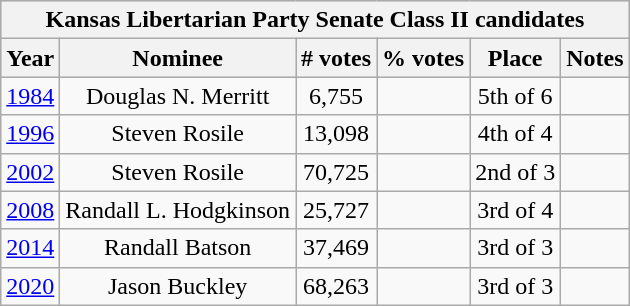<table class=wikitable style="text-align:center;">
<tr style="background:lightgrey;">
<th colspan="9">Kansas Libertarian Party Senate Class II candidates</th>
</tr>
<tr style="background:lightgrey;">
<th>Year</th>
<th>Nominee</th>
<th># votes</th>
<th>% votes</th>
<th>Place</th>
<th>Notes</th>
</tr>
<tr>
<td><a href='#'>1984</a></td>
<td>Douglas N. Merritt</td>
<td>6,755</td>
<td></td>
<td>5th of 6</td>
<td></td>
</tr>
<tr>
<td><a href='#'>1996</a></td>
<td>Steven Rosile</td>
<td>13,098</td>
<td></td>
<td>4th of 4</td>
<td></td>
</tr>
<tr>
<td><a href='#'>2002</a></td>
<td>Steven Rosile</td>
<td>70,725</td>
<td></td>
<td>2nd of 3</td>
<td></td>
</tr>
<tr>
<td><a href='#'>2008</a></td>
<td>Randall L. Hodgkinson</td>
<td>25,727</td>
<td></td>
<td>3rd of 4</td>
<td></td>
</tr>
<tr>
<td><a href='#'>2014</a></td>
<td>Randall Batson</td>
<td>37,469</td>
<td></td>
<td>3rd of 3</td>
<td></td>
</tr>
<tr>
<td><a href='#'>2020</a></td>
<td>Jason Buckley</td>
<td>68,263</td>
<td></td>
<td>3rd of 3</td>
<td></td>
</tr>
</table>
